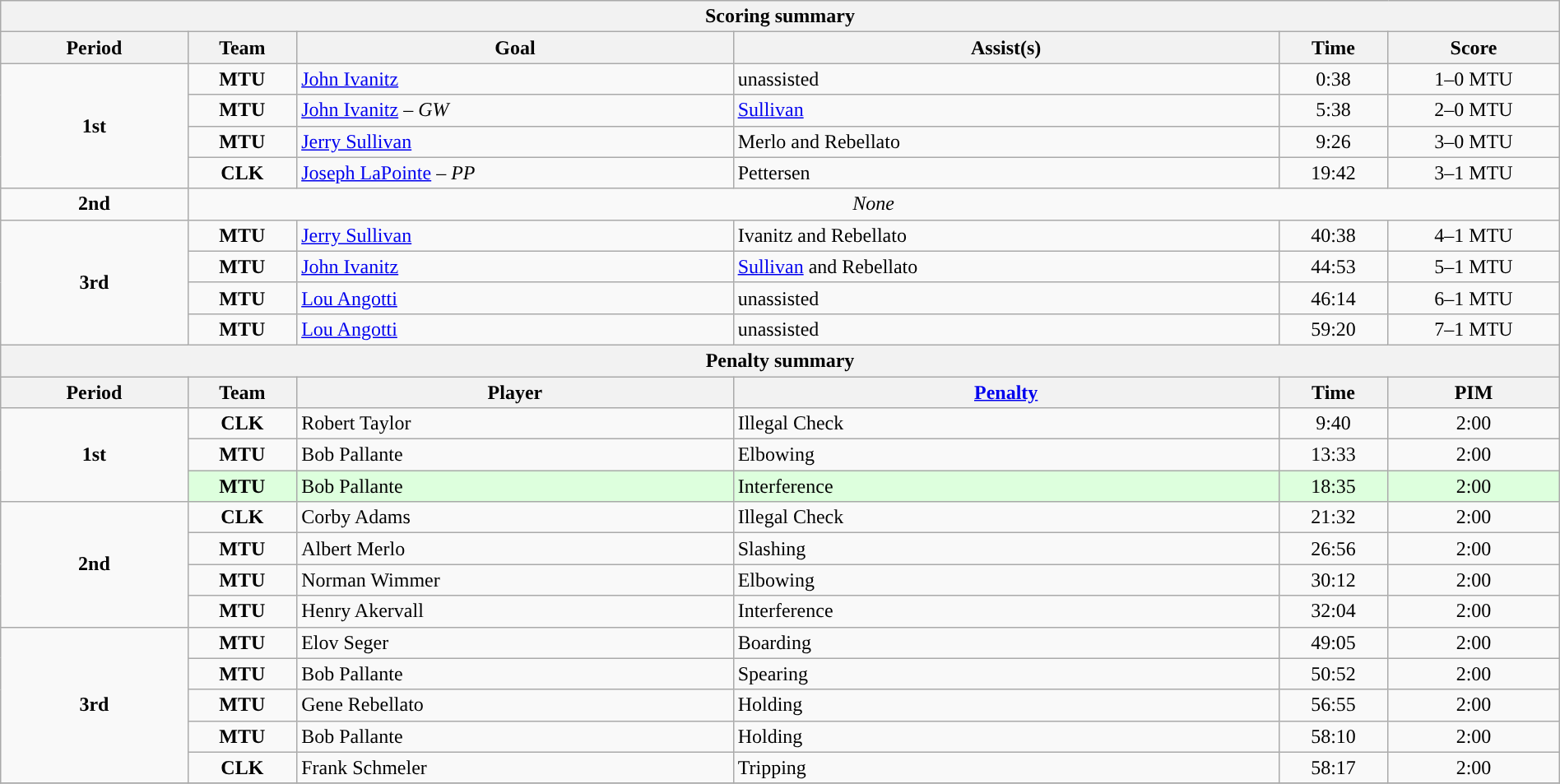<table style="width:100%;" class="wikitable">
<tr>
<th colspan=6>Scoring summary</th>
</tr>
<tr>
<th style="width:12%;">Period</th>
<th style="width:7%;">Team</th>
<th style="width:28%;">Goal</th>
<th style="width:35%;">Assist(s)</th>
<th style="width:7%;">Time</th>
<th style="width:11%;">Score</th>
</tr>
<tr>
<td style="text-align:center;" rowspan="4"><strong>1st</strong></td>
<td align=center><strong>MTU</strong></td>
<td><a href='#'>John Ivanitz</a></td>
<td>unassisted</td>
<td align=center>0:38</td>
<td align=center>1–0 MTU</td>
</tr>
<tr>
<td align=center><strong>MTU</strong></td>
<td><a href='#'>John Ivanitz</a> – <em>GW</em></td>
<td><a href='#'>Sullivan</a></td>
<td align=center>5:38</td>
<td align=center>2–0 MTU</td>
</tr>
<tr>
<td align=center><strong>MTU</strong></td>
<td><a href='#'>Jerry Sullivan</a></td>
<td>Merlo and Rebellato</td>
<td align=center>9:26</td>
<td align=center>3–0 MTU</td>
</tr>
<tr>
<td align=center><strong>CLK</strong></td>
<td><a href='#'>Joseph LaPointe</a> – <em>PP</em></td>
<td>Pettersen</td>
<td align=center>19:42</td>
<td align=center>3–1 MTU</td>
</tr>
<tr>
<td style="text-align:center;" rowspan="1"><strong>2nd</strong></td>
<td style="text-align:center;" colspan="5"><em>None</em></td>
</tr>
<tr>
<td style="text-align:center;" rowspan="4"><strong>3rd</strong></td>
<td align=center><strong>MTU</strong></td>
<td><a href='#'>Jerry Sullivan</a></td>
<td>Ivanitz and Rebellato</td>
<td align=center>40:38</td>
<td align=center>4–1 MTU</td>
</tr>
<tr>
<td align=center><strong>MTU</strong></td>
<td><a href='#'>John Ivanitz</a></td>
<td><a href='#'>Sullivan</a> and Rebellato</td>
<td align=center>44:53</td>
<td align=center>5–1 MTU</td>
</tr>
<tr>
<td align=center><strong>MTU</strong></td>
<td><a href='#'>Lou Angotti</a></td>
<td>unassisted</td>
<td align=center>46:14</td>
<td align=center>6–1 MTU</td>
</tr>
<tr>
<td align=center><strong>MTU</strong></td>
<td><a href='#'>Lou Angotti</a></td>
<td>unassisted</td>
<td align=center>59:20</td>
<td align=center>7–1 MTU</td>
</tr>
<tr>
<th colspan=6>Penalty summary</th>
</tr>
<tr>
<th style="width:12%;">Period</th>
<th style="width:7%;">Team</th>
<th style="width:28%;">Player</th>
<th style="width:35%;"><a href='#'>Penalty</a></th>
<th style="width:7%;">Time</th>
<th style="width:11%;">PIM</th>
</tr>
<tr>
<td style="text-align:center;" rowspan="3"><strong>1st</strong></td>
<td align=center><strong>CLK</strong></td>
<td>Robert Taylor</td>
<td>Illegal Check</td>
<td align=center>9:40</td>
<td align=center>2:00</td>
</tr>
<tr>
<td align=center><strong>MTU</strong></td>
<td>Bob Pallante</td>
<td>Elbowing</td>
<td align=center>13:33</td>
<td align=center>2:00</td>
</tr>
<tr bgcolor=ddffdd>
<td align=center><strong>MTU</strong></td>
<td>Bob Pallante</td>
<td>Interference</td>
<td align=center>18:35</td>
<td align=center>2:00</td>
</tr>
<tr>
<td style="text-align:center;" rowspan="4"><strong>2nd</strong></td>
<td align=center><strong>CLK</strong></td>
<td>Corby Adams</td>
<td>Illegal Check</td>
<td align=center>21:32</td>
<td align=center>2:00</td>
</tr>
<tr>
<td align=center><strong>MTU</strong></td>
<td>Albert Merlo</td>
<td>Slashing</td>
<td align=center>26:56</td>
<td align=center>2:00</td>
</tr>
<tr>
<td align=center><strong>MTU</strong></td>
<td>Norman Wimmer</td>
<td>Elbowing</td>
<td align=center>30:12</td>
<td align=center>2:00</td>
</tr>
<tr>
<td align=center><strong>MTU</strong></td>
<td>Henry Akervall</td>
<td>Interference</td>
<td align=center>32:04</td>
<td align=center>2:00</td>
</tr>
<tr>
<td style="text-align:center;" rowspan="5"><strong>3rd</strong></td>
<td align=center><strong>MTU</strong></td>
<td>Elov Seger</td>
<td>Boarding</td>
<td align=center>49:05</td>
<td align=center>2:00</td>
</tr>
<tr>
<td align=center><strong>MTU</strong></td>
<td>Bob Pallante</td>
<td>Spearing</td>
<td align=center>50:52</td>
<td align=center>2:00</td>
</tr>
<tr>
<td align=center><strong>MTU</strong></td>
<td>Gene Rebellato</td>
<td>Holding</td>
<td align=center>56:55</td>
<td align=center>2:00</td>
</tr>
<tr>
<td align=center><strong>MTU</strong></td>
<td>Bob Pallante</td>
<td>Holding</td>
<td align=center>58:10</td>
<td align=center>2:00</td>
</tr>
<tr>
<td align=center><strong>CLK</strong></td>
<td>Frank Schmeler</td>
<td>Tripping</td>
<td align=center>58:17</td>
<td align=center>2:00</td>
</tr>
<tr>
</tr>
</table>
